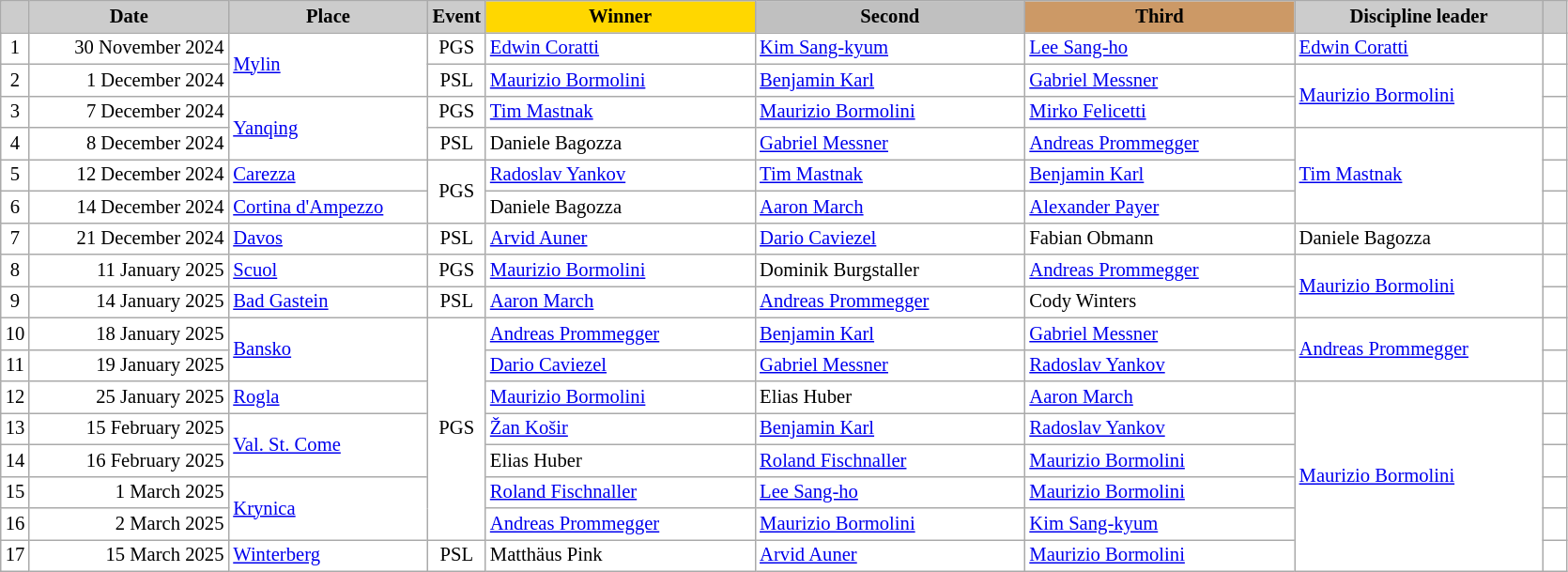<table class="wikitable plainrowheaders" style="background:#fff; font-size:86%; line-height:16px; border:grey solid 1px; border-collapse:collapse;">
<tr>
<th scope="col" style="background:#ccc; width=10 px;"></th>
<th scope="col" style="background:#ccc; width:135px;">Date</th>
<th scope="col" style="background:#ccc; width:135px;">Place</th>
<th scope="col" style="background:#ccc;">Event</th>
<th scope="col" style="background:gold; width:185px;">Winner</th>
<th scope="col" style="background:silver; width:185px;">Second</th>
<th scope="col" style="background:#c96; width:185px;">Third</th>
<th scope="col" style="background:#ccc; width:170px;">Discipline leader</th>
<th scope="col" style="background:#ccc; width:10px;"></th>
</tr>
<tr>
<td align="center">1</td>
<td align="right">30 November 2024</td>
<td rowspan="2"> <a href='#'>Mylin</a></td>
<td align="center">PGS</td>
<td> <a href='#'>Edwin Coratti</a></td>
<td> <a href='#'>Kim Sang-kyum</a></td>
<td> <a href='#'>Lee Sang-ho</a></td>
<td> <a href='#'>Edwin Coratti</a></td>
<td></td>
</tr>
<tr>
<td align="center">2</td>
<td align="right">1 December 2024</td>
<td align="center">PSL</td>
<td> <a href='#'>Maurizio Bormolini</a></td>
<td> <a href='#'>Benjamin Karl</a></td>
<td> <a href='#'>Gabriel Messner</a></td>
<td rowspan="2"> <a href='#'>Maurizio Bormolini</a></td>
<td></td>
</tr>
<tr>
<td align="center">3</td>
<td align="right">7 December 2024</td>
<td rowspan="2"> <a href='#'>Yanqing</a></td>
<td align="center">PGS</td>
<td> <a href='#'>Tim Mastnak</a></td>
<td> <a href='#'>Maurizio Bormolini</a></td>
<td> <a href='#'>Mirko Felicetti</a></td>
<td></td>
</tr>
<tr>
<td align="center">4</td>
<td align="right">8 December 2024</td>
<td align="center">PSL</td>
<td> Daniele Bagozza</td>
<td> <a href='#'>Gabriel Messner</a></td>
<td> <a href='#'>Andreas Prommegger</a></td>
<td rowspan="3"> <a href='#'>Tim Mastnak</a></td>
<td></td>
</tr>
<tr>
<td align="center">5</td>
<td align="right">12 December 2024</td>
<td> <a href='#'>Carezza</a></td>
<td rowspan="2" align="center">PGS</td>
<td> <a href='#'>Radoslav Yankov</a></td>
<td> <a href='#'>Tim Mastnak</a></td>
<td> <a href='#'>Benjamin Karl</a></td>
<td></td>
</tr>
<tr>
<td align="center">6</td>
<td align="right">14 December 2024</td>
<td> <a href='#'>Cortina d'Ampezzo</a></td>
<td> Daniele Bagozza</td>
<td> <a href='#'>Aaron March</a></td>
<td> <a href='#'>Alexander Payer</a></td>
<td></td>
</tr>
<tr>
<td align="center">7</td>
<td align="right">21 December 2024</td>
<td> <a href='#'>Davos</a></td>
<td align="center">PSL</td>
<td> <a href='#'>Arvid Auner</a></td>
<td> <a href='#'>Dario Caviezel</a></td>
<td> Fabian Obmann</td>
<td> Daniele Bagozza</td>
<td></td>
</tr>
<tr>
<td align="center">8</td>
<td align="right">11 January 2025</td>
<td> <a href='#'>Scuol</a></td>
<td align="center">PGS</td>
<td> <a href='#'>Maurizio Bormolini</a></td>
<td> Dominik Burgstaller</td>
<td> <a href='#'>Andreas Prommegger</a></td>
<td rowspan="2"> <a href='#'>Maurizio Bormolini</a></td>
<td></td>
</tr>
<tr>
<td align="center">9</td>
<td align="right">14 January 2025</td>
<td> <a href='#'>Bad Gastein</a></td>
<td align="center">PSL</td>
<td> <a href='#'>Aaron March</a></td>
<td> <a href='#'>Andreas Prommegger</a></td>
<td> Cody Winters</td>
<td></td>
</tr>
<tr>
<td align="center">10</td>
<td align="right">18 January 2025</td>
<td rowspan="2"> <a href='#'>Bansko</a></td>
<td rowspan="7" align="center">PGS</td>
<td> <a href='#'>Andreas Prommegger</a></td>
<td> <a href='#'>Benjamin Karl</a></td>
<td> <a href='#'>Gabriel Messner</a></td>
<td rowspan="2"> <a href='#'>Andreas Prommegger</a></td>
<td></td>
</tr>
<tr>
<td align="center">11</td>
<td align="right">19 January 2025</td>
<td> <a href='#'>Dario Caviezel</a></td>
<td> <a href='#'>Gabriel Messner</a></td>
<td> <a href='#'>Radoslav Yankov</a></td>
<td></td>
</tr>
<tr>
<td align="center">12</td>
<td align="right">25 January 2025</td>
<td> <a href='#'>Rogla</a></td>
<td> <a href='#'>Maurizio Bormolini</a></td>
<td> Elias Huber</td>
<td> <a href='#'>Aaron March</a></td>
<td rowspan=6> <a href='#'>Maurizio Bormolini</a></td>
<td></td>
</tr>
<tr>
<td align="center">13</td>
<td align="right">15 February 2025</td>
<td rowspan="2"> <a href='#'>Val. St. Come</a></td>
<td> <a href='#'>Žan Košir</a></td>
<td> <a href='#'>Benjamin Karl</a></td>
<td> <a href='#'>Radoslav Yankov</a></td>
<td></td>
</tr>
<tr>
<td align="center">14</td>
<td align="right">16 February 2025</td>
<td> Elias Huber</td>
<td> <a href='#'>Roland Fischnaller</a></td>
<td> <a href='#'>Maurizio Bormolini</a></td>
<td></td>
</tr>
<tr>
<td align="center">15</td>
<td align="right">1 March 2025</td>
<td rowspan="2"> <a href='#'>Krynica</a></td>
<td> <a href='#'>Roland Fischnaller</a></td>
<td> <a href='#'>Lee Sang-ho</a></td>
<td> <a href='#'>Maurizio Bormolini</a></td>
<td></td>
</tr>
<tr>
<td align="center">16</td>
<td align="right">2 March 2025</td>
<td> <a href='#'>Andreas Prommegger</a></td>
<td> <a href='#'>Maurizio Bormolini</a></td>
<td> <a href='#'>Kim Sang-kyum</a></td>
<td></td>
</tr>
<tr>
<td align="center">17</td>
<td align="right">15 March 2025</td>
<td> <a href='#'>Winterberg</a></td>
<td align="center">PSL</td>
<td> Matthäus Pink</td>
<td> <a href='#'>Arvid Auner</a></td>
<td> <a href='#'>Maurizio Bormolini</a></td>
<td></td>
</tr>
</table>
